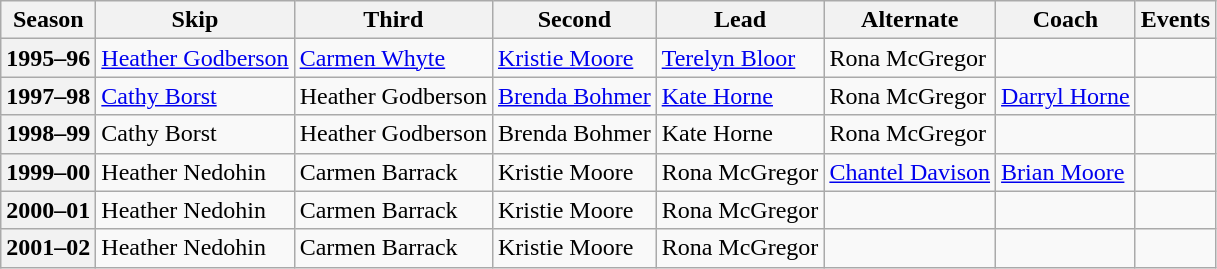<table class="wikitable">
<tr>
<th scope="col">Season</th>
<th scope="col">Skip</th>
<th scope="col">Third</th>
<th scope="col">Second</th>
<th scope="col">Lead</th>
<th scope="col">Alternate</th>
<th scope="col">Coach</th>
<th scope="col">Events</th>
</tr>
<tr>
<th scope="row">1995–96</th>
<td><a href='#'>Heather Godberson</a></td>
<td><a href='#'>Carmen Whyte</a></td>
<td><a href='#'>Kristie Moore</a></td>
<td><a href='#'>Terelyn Bloor</a></td>
<td>Rona McGregor</td>
<td></td>
<td> </td>
</tr>
<tr>
<th scope="row">1997–98</th>
<td><a href='#'>Cathy Borst</a></td>
<td>Heather Godberson</td>
<td><a href='#'>Brenda Bohmer</a></td>
<td><a href='#'>Kate Horne</a></td>
<td>Rona McGregor</td>
<td><a href='#'>Darryl Horne</a></td>
<td> <br> </td>
</tr>
<tr>
<th scope="row">1998–99</th>
<td>Cathy Borst</td>
<td>Heather Godberson</td>
<td>Brenda Bohmer</td>
<td>Kate Horne</td>
<td>Rona McGregor</td>
<td></td>
<td> </td>
</tr>
<tr>
<th scope="row">1999–00</th>
<td>Heather Nedohin</td>
<td>Carmen Barrack</td>
<td>Kristie Moore</td>
<td>Rona McGregor</td>
<td><a href='#'>Chantel Davison</a></td>
<td><a href='#'>Brian Moore</a></td>
<td> </td>
</tr>
<tr>
<th scope="row">2000–01</th>
<td>Heather Nedohin</td>
<td>Carmen Barrack</td>
<td>Kristie Moore</td>
<td>Rona McGregor</td>
<td></td>
<td></td>
<td></td>
</tr>
<tr>
<th scope="row">2001–02</th>
<td>Heather Nedohin</td>
<td>Carmen Barrack</td>
<td>Kristie Moore</td>
<td>Rona McGregor</td>
<td></td>
<td></td>
<td></td>
</tr>
</table>
